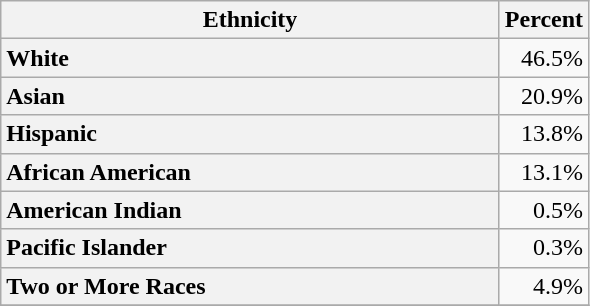<table class="wikitable">
<tr>
<th + style="text-align: center;">Ethnicity</th>
<th align="center">Percent</th>
</tr>
<tr>
<th + style="text-align: left;">White</th>
<td align="right">46.5%</td>
</tr>
<tr>
<th + style="text-align: left;">Asian</th>
<td align="right">20.9%</td>
</tr>
<tr>
<th + style="text-align: left;" width="325pt">Hispanic</th>
<td align="right">13.8%</td>
</tr>
<tr>
<th + style="text-align: left;">African American</th>
<td align="right">13.1%</td>
</tr>
<tr>
<th + style="text-align: left;">American Indian</th>
<td align="right">0.5%</td>
</tr>
<tr>
<th + style="text-align: left;">Pacific Islander</th>
<td align="right">0.3%</td>
</tr>
<tr>
<th + style="text-align: left;">Two or More Races</th>
<td align="right">4.9%</td>
</tr>
<tr>
</tr>
</table>
